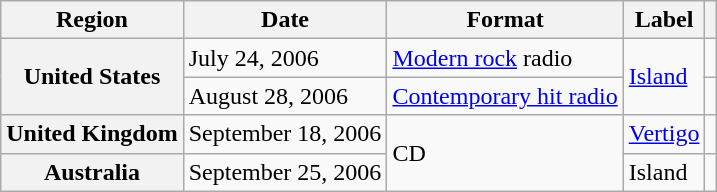<table class="wikitable plainrowheaders">
<tr>
<th scope="col">Region</th>
<th scope="col">Date</th>
<th scope="col">Format</th>
<th scope="col">Label</th>
<th scope="col"></th>
</tr>
<tr>
<th scope="row" rowspan="2">United States</th>
<td>July 24, 2006</td>
<td><a href='#'>Modern rock</a> radio</td>
<td rowspan="2"><a href='#'>Island</a></td>
<td></td>
</tr>
<tr>
<td>August 28, 2006</td>
<td><a href='#'>Contemporary hit radio</a></td>
<td></td>
</tr>
<tr>
<th scope="row">United Kingdom</th>
<td>September 18, 2006</td>
<td rowspan="2">CD</td>
<td><a href='#'>Vertigo</a></td>
<td></td>
</tr>
<tr>
<th scope="row">Australia</th>
<td>September 25, 2006</td>
<td>Island</td>
<td></td>
</tr>
</table>
